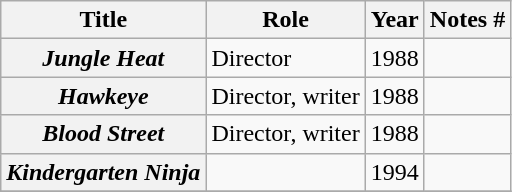<table class="wikitable plainrowheaders sortable">
<tr>
<th scope="col">Title</th>
<th scope="col">Role</th>
<th scope="col">Year</th>
<th scope="col" class="unsortable">Notes #</th>
</tr>
<tr>
<th scope="row"><em>Jungle Heat</em></th>
<td>Director</td>
<td>1988</td>
<td></td>
</tr>
<tr>
<th scope="row"><em>Hawkeye</em></th>
<td>Director, writer</td>
<td>1988</td>
<td></td>
</tr>
<tr>
<th scope="row"><em>Blood Street</em></th>
<td>Director, writer</td>
<td>1988</td>
<td></td>
</tr>
<tr>
<th scope="row"><em>Kindergarten Ninja</em></th>
<td></td>
<td>1994</td>
<td></td>
</tr>
<tr>
</tr>
</table>
